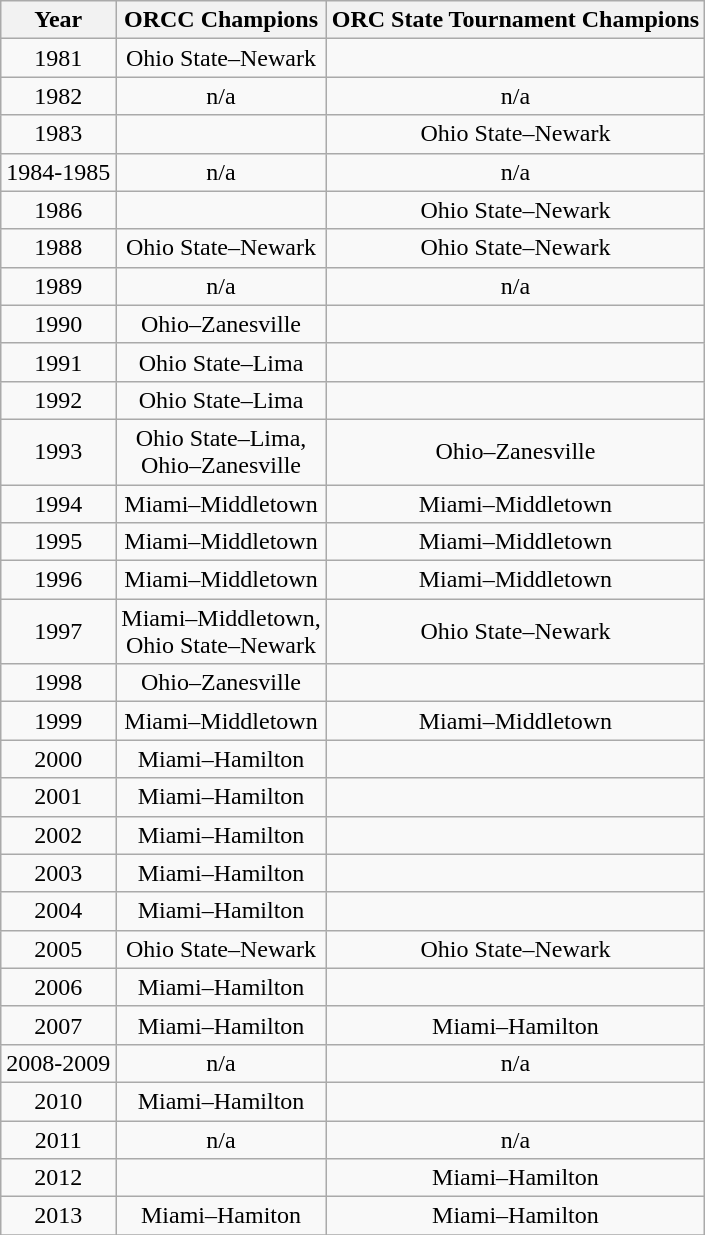<table class="wikitable" style=text-align:center;">
<tr>
<th>Year</th>
<th>ORCC Champions</th>
<th>ORC State Tournament Champions</th>
</tr>
<tr>
<td>1981</td>
<td>Ohio State–Newark</td>
<td></td>
</tr>
<tr>
<td>1982</td>
<td>n/a</td>
<td>n/a</td>
</tr>
<tr>
<td>1983</td>
<td></td>
<td>Ohio State–Newark</td>
</tr>
<tr>
<td>1984-1985</td>
<td>n/a</td>
<td>n/a</td>
</tr>
<tr>
<td>1986</td>
<td></td>
<td>Ohio State–Newark</td>
</tr>
<tr>
<td>1988</td>
<td>Ohio State–Newark</td>
<td>Ohio State–Newark</td>
</tr>
<tr>
<td>1989</td>
<td>n/a</td>
<td>n/a</td>
</tr>
<tr>
<td>1990</td>
<td>Ohio–Zanesville</td>
<td></td>
</tr>
<tr>
<td>1991</td>
<td>Ohio State–Lima</td>
<td></td>
</tr>
<tr>
<td>1992</td>
<td>Ohio State–Lima</td>
<td></td>
</tr>
<tr>
<td>1993</td>
<td>Ohio State–Lima,<br>Ohio–Zanesville</td>
<td>Ohio–Zanesville</td>
</tr>
<tr>
<td>1994</td>
<td>Miami–Middletown</td>
<td>Miami–Middletown</td>
</tr>
<tr>
<td>1995</td>
<td>Miami–Middletown</td>
<td>Miami–Middletown</td>
</tr>
<tr>
<td>1996</td>
<td>Miami–Middletown</td>
<td>Miami–Middletown</td>
</tr>
<tr>
<td>1997</td>
<td>Miami–Middletown,<br>Ohio State–Newark</td>
<td>Ohio State–Newark</td>
</tr>
<tr>
<td>1998</td>
<td>Ohio–Zanesville</td>
<td></td>
</tr>
<tr>
<td>1999</td>
<td>Miami–Middletown</td>
<td>Miami–Middletown</td>
</tr>
<tr>
<td>2000</td>
<td>Miami–Hamilton</td>
<td></td>
</tr>
<tr>
<td>2001</td>
<td>Miami–Hamilton</td>
<td></td>
</tr>
<tr>
<td>2002</td>
<td>Miami–Hamilton</td>
<td></td>
</tr>
<tr>
<td>2003</td>
<td>Miami–Hamilton</td>
<td></td>
</tr>
<tr>
<td>2004</td>
<td>Miami–Hamilton</td>
</tr>
<tr>
<td>2005</td>
<td>Ohio State–Newark</td>
<td>Ohio State–Newark</td>
</tr>
<tr>
<td>2006</td>
<td>Miami–Hamilton</td>
<td></td>
</tr>
<tr>
<td>2007</td>
<td>Miami–Hamilton</td>
<td>Miami–Hamilton</td>
</tr>
<tr>
<td>2008-2009</td>
<td>n/a</td>
<td>n/a</td>
</tr>
<tr>
<td>2010</td>
<td>Miami–Hamilton</td>
<td></td>
</tr>
<tr>
<td>2011</td>
<td>n/a</td>
<td>n/a</td>
</tr>
<tr>
<td>2012</td>
<td></td>
<td>Miami–Hamilton</td>
</tr>
<tr>
<td>2013</td>
<td>Miami–Hamiton</td>
<td>Miami–Hamilton</td>
</tr>
<tr>
</tr>
</table>
